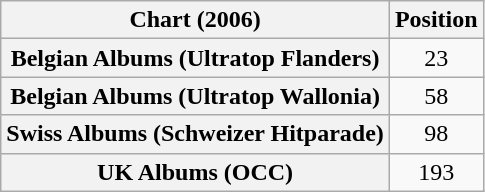<table class="wikitable sortable plainrowheaders" style="text-align:center">
<tr>
<th scope="col">Chart (2006)</th>
<th scope="col">Position</th>
</tr>
<tr>
<th scope="row">Belgian Albums (Ultratop Flanders)</th>
<td>23</td>
</tr>
<tr>
<th scope="row">Belgian Albums (Ultratop Wallonia)</th>
<td>58</td>
</tr>
<tr>
<th scope="row">Swiss Albums (Schweizer Hitparade)</th>
<td>98</td>
</tr>
<tr>
<th scope="row">UK Albums (OCC)</th>
<td>193</td>
</tr>
</table>
